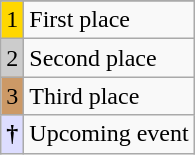<table class="wikitable">
<tr>
</tr>
<tr>
<td style="text-align:center; background-color:#FFD700;">1</td>
<td>First place</td>
</tr>
<tr>
<td style="text-align:center; background-color:#CCC;">2</td>
<td>Second place</td>
</tr>
<tr>
<td style="text-align:center; background-color:#C96;">3</td>
<td>Third place</td>
</tr>
<tr>
<td style="text-align:center; background-color:#DDF;"><strong>†</strong></td>
<td>Upcoming event</td>
</tr>
</table>
